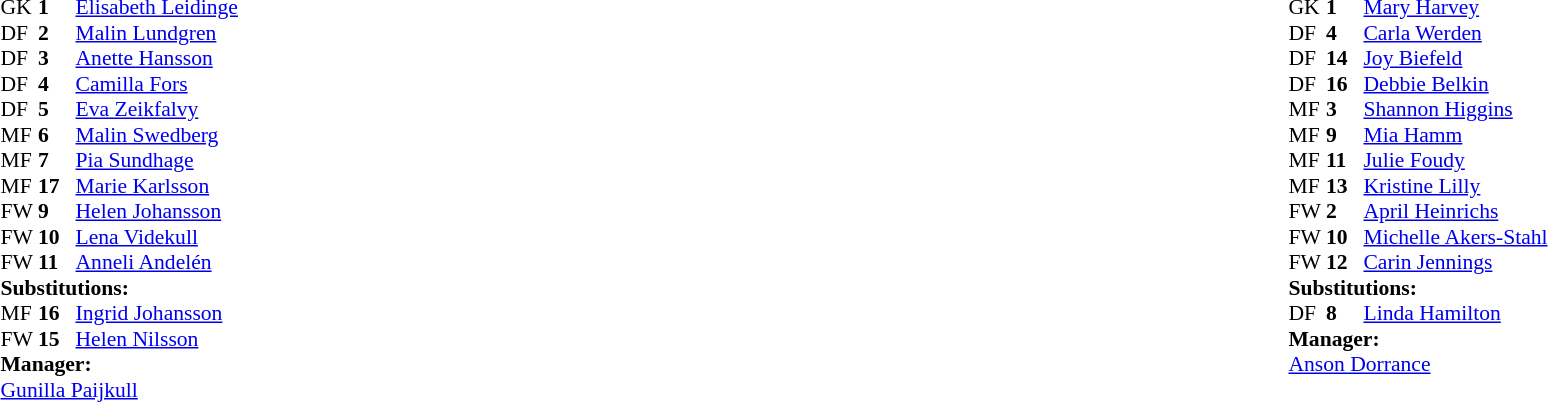<table width="100%">
<tr>
<td valign="top" width="40%"><br><table style="font-size:90%" cellspacing="0" cellpadding="0">
<tr>
<th width=25></th>
<th width=25></th>
</tr>
<tr>
<td>GK</td>
<td><strong>1</strong></td>
<td><a href='#'>Elisabeth Leidinge</a></td>
</tr>
<tr>
<td>DF</td>
<td><strong>2</strong></td>
<td><a href='#'>Malin Lundgren</a></td>
</tr>
<tr>
<td>DF</td>
<td><strong>3</strong></td>
<td><a href='#'>Anette Hansson</a></td>
</tr>
<tr>
<td>DF</td>
<td><strong>4</strong></td>
<td><a href='#'>Camilla Fors</a></td>
<td></td>
<td></td>
</tr>
<tr>
<td>DF</td>
<td><strong>5</strong></td>
<td><a href='#'>Eva Zeikfalvy</a></td>
</tr>
<tr>
<td>MF</td>
<td><strong>6</strong></td>
<td><a href='#'>Malin Swedberg</a></td>
</tr>
<tr>
<td>MF</td>
<td><strong>7</strong></td>
<td><a href='#'>Pia Sundhage</a></td>
</tr>
<tr>
<td>MF</td>
<td><strong>17</strong></td>
<td><a href='#'>Marie Karlsson</a></td>
<td></td>
<td></td>
</tr>
<tr>
<td>FW</td>
<td><strong>9</strong></td>
<td><a href='#'>Helen Johansson</a></td>
<td></td>
</tr>
<tr>
<td>FW</td>
<td><strong>10</strong></td>
<td><a href='#'>Lena Videkull</a></td>
</tr>
<tr>
<td>FW</td>
<td><strong>11</strong></td>
<td><a href='#'>Anneli Andelén</a></td>
</tr>
<tr>
<td colspan=3><strong>Substitutions:</strong></td>
</tr>
<tr>
<td>MF</td>
<td><strong>16</strong></td>
<td><a href='#'>Ingrid Johansson</a></td>
<td></td>
<td></td>
</tr>
<tr>
<td>FW</td>
<td><strong>15</strong></td>
<td><a href='#'>Helen Nilsson</a></td>
<td></td>
<td></td>
</tr>
<tr>
<td colspan=3><strong>Manager:</strong></td>
</tr>
<tr>
<td colspan=3><a href='#'>Gunilla Paijkull</a></td>
</tr>
</table>
</td>
<td valign="top"></td>
<td valign="top" width="50%"><br><table style="font-size:90%; margin:auto" cellspacing="0" cellpadding="0">
<tr>
<th width=25></th>
<th width=25></th>
</tr>
<tr>
<td>GK</td>
<td><strong>1</strong></td>
<td><a href='#'>Mary Harvey</a></td>
</tr>
<tr>
<td>DF</td>
<td><strong>4</strong></td>
<td><a href='#'>Carla Werden</a></td>
</tr>
<tr>
<td>DF</td>
<td><strong>14</strong></td>
<td><a href='#'>Joy Biefeld</a></td>
</tr>
<tr>
<td>DF</td>
<td><strong>16</strong></td>
<td><a href='#'>Debbie Belkin</a></td>
</tr>
<tr>
<td>MF</td>
<td><strong>3</strong></td>
<td><a href='#'>Shannon Higgins</a></td>
</tr>
<tr>
<td>MF</td>
<td><strong>9</strong></td>
<td><a href='#'>Mia Hamm</a></td>
<td></td>
</tr>
<tr>
<td>MF</td>
<td><strong>11</strong></td>
<td><a href='#'>Julie Foudy</a></td>
</tr>
<tr>
<td>MF</td>
<td><strong>13</strong></td>
<td><a href='#'>Kristine Lilly</a></td>
<td></td>
<td></td>
</tr>
<tr>
<td>FW</td>
<td><strong>2</strong></td>
<td><a href='#'>April Heinrichs</a></td>
</tr>
<tr>
<td>FW</td>
<td><strong>10</strong></td>
<td><a href='#'>Michelle Akers-Stahl</a></td>
</tr>
<tr>
<td>FW</td>
<td><strong>12</strong></td>
<td><a href='#'>Carin Jennings</a></td>
</tr>
<tr>
<td colspan=3><strong>Substitutions:</strong></td>
</tr>
<tr>
<td>DF</td>
<td><strong>8</strong></td>
<td><a href='#'>Linda Hamilton</a></td>
<td></td>
<td></td>
</tr>
<tr>
<td colspan=3><strong>Manager:</strong></td>
</tr>
<tr>
<td colspan=3><a href='#'>Anson Dorrance</a></td>
</tr>
</table>
</td>
</tr>
</table>
